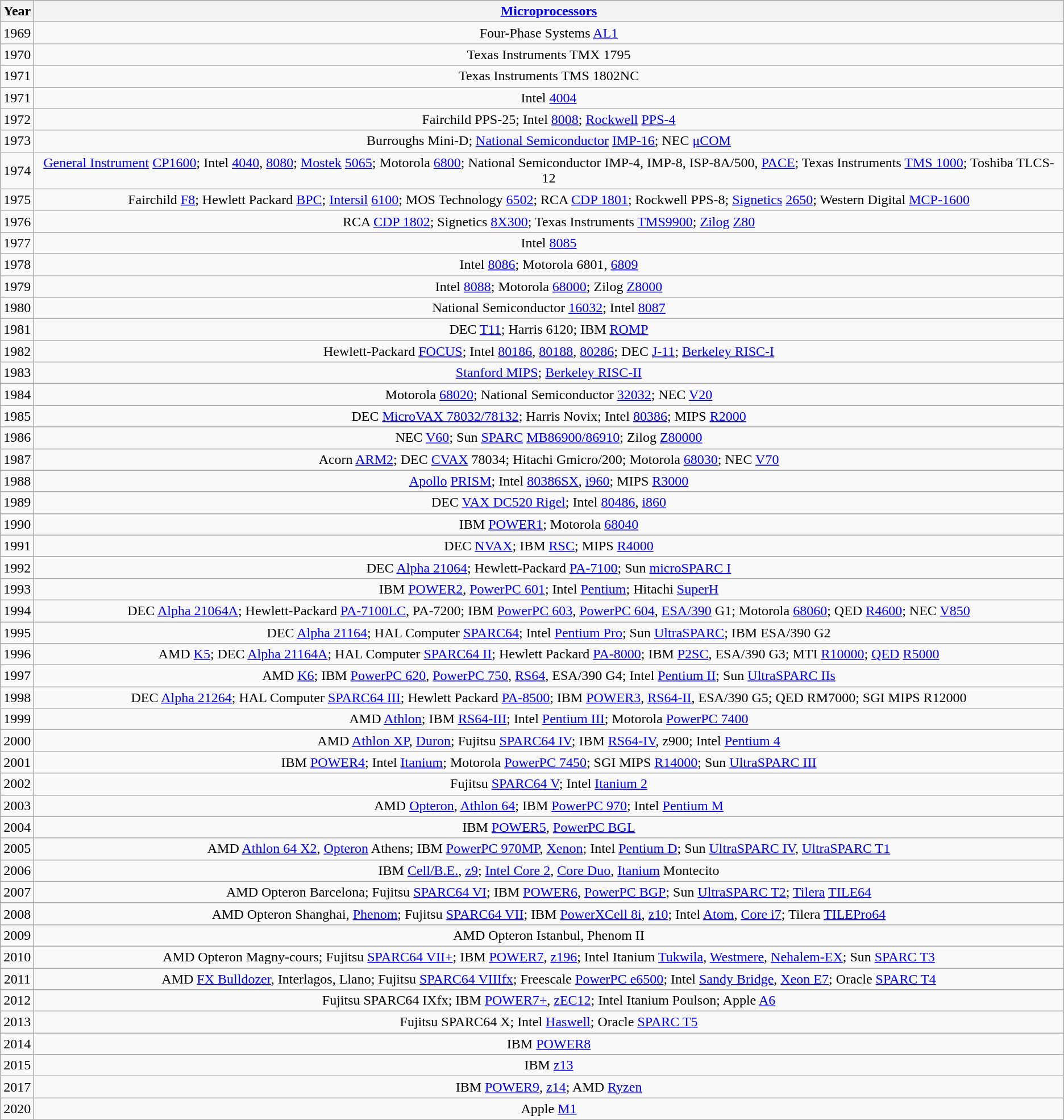<table class="wikitable" style="text-align:center;">
<tr>
<th>Year</th>
<th><a href='#'>Microprocessors</a></th>
</tr>
<tr>
<td>1969</td>
<td>Four-Phase Systems <a href='#'>AL1</a></td>
</tr>
<tr>
<td>1970</td>
<td>Texas Instruments TMX 1795</td>
</tr>
<tr>
<td>1971</td>
<td>Texas Instruments TMS 1802NC</td>
</tr>
<tr>
<td>1971</td>
<td>Intel <a href='#'>4004</a></td>
</tr>
<tr>
<td>1972</td>
<td>Fairchild PPS-25; Intel <a href='#'>8008</a>; <a href='#'>Rockwell</a> <a href='#'>PPS-4</a></td>
</tr>
<tr>
<td>1973</td>
<td>Burroughs Mini-D; <a href='#'>National Semiconductor</a> <a href='#'>IMP-16</a>; NEC <a href='#'>μCOM</a></td>
</tr>
<tr>
<td>1974</td>
<td><a href='#'>General Instrument</a> <a href='#'>CP1600</a>; Intel <a href='#'>4040</a>, <a href='#'>8080</a>; <a href='#'>Mostek</a> <a href='#'>5065</a>; Motorola <a href='#'>6800</a>; National Semiconductor IMP-4, IMP-8, ISP-8A/500, <a href='#'>PACE</a>; Texas Instruments <a href='#'>TMS 1000</a>; Toshiba TLCS-12</td>
</tr>
<tr>
<td>1975</td>
<td>Fairchild <a href='#'>F8</a>; Hewlett Packard <a href='#'>BPC</a>; <a href='#'>Intersil</a> <a href='#'>6100</a>; MOS Technology <a href='#'>6502</a>; RCA <a href='#'>CDP 1801</a>; Rockwell PPS-8; <a href='#'>Signetics</a> <a href='#'>2650</a>; Western Digital <a href='#'>MCP-1600</a></td>
</tr>
<tr>
<td>1976</td>
<td>RCA <a href='#'>CDP 1802</a>; Signetics <a href='#'>8X300</a>; Texas Instruments <a href='#'>TMS9900</a>; <a href='#'>Zilog</a> <a href='#'>Z80</a></td>
</tr>
<tr>
<td>1977</td>
<td>Intel <a href='#'>8085</a></td>
</tr>
<tr>
<td>1978</td>
<td>Intel <a href='#'>8086</a>; Motorola 6801, <a href='#'>6809</a></td>
</tr>
<tr>
<td>1979</td>
<td>Intel <a href='#'>8088</a>; Motorola <a href='#'>68000</a>; Zilog <a href='#'>Z8000</a></td>
</tr>
<tr>
<td>1980</td>
<td>National Semiconductor <a href='#'>16032</a>; Intel <a href='#'>8087</a></td>
</tr>
<tr>
<td>1981</td>
<td>DEC <a href='#'>T11</a>; Harris 6120; IBM <a href='#'>ROMP</a></td>
</tr>
<tr>
<td>1982</td>
<td>Hewlett-Packard <a href='#'>FOCUS</a>; Intel <a href='#'>80186</a>, <a href='#'>80188</a>, <a href='#'>80286</a>; DEC <a href='#'>J-11</a>; <a href='#'>Berkeley RISC-I</a></td>
</tr>
<tr>
<td>1983</td>
<td><a href='#'>Stanford MIPS</a>; <a href='#'>Berkeley RISC-II</a></td>
</tr>
<tr>
<td>1984</td>
<td>Motorola <a href='#'>68020</a>; National Semiconductor <a href='#'>32032</a>; NEC <a href='#'>V20</a></td>
</tr>
<tr>
<td>1985</td>
<td>DEC <a href='#'>MicroVAX 78032/78132</a>; Harris Novix; Intel <a href='#'>80386</a>; MIPS <a href='#'>R2000</a></td>
</tr>
<tr>
<td>1986</td>
<td>NEC <a href='#'>V60</a>; Sun <a href='#'>SPARC</a> <a href='#'>MB86900/86910</a>; Zilog <a href='#'>Z80000</a></td>
</tr>
<tr>
<td>1987</td>
<td>Acorn <a href='#'>ARM2</a>; DEC <a href='#'>CVAX</a> 78034; Hitachi Gmicro/200; Motorola <a href='#'>68030</a>; NEC <a href='#'>V70</a></td>
</tr>
<tr>
<td>1988</td>
<td><a href='#'>Apollo</a> <a href='#'>PRISM</a>; Intel <a href='#'>80386SX</a>, <a href='#'>i960</a>; MIPS <a href='#'>R3000</a></td>
</tr>
<tr>
<td>1989</td>
<td>DEC <a href='#'>VAX DC520 Rigel</a>; Intel <a href='#'>80486</a>, <a href='#'>i860</a></td>
</tr>
<tr>
<td>1990</td>
<td>IBM <a href='#'>POWER1</a>; Motorola <a href='#'>68040</a></td>
</tr>
<tr>
<td>1991</td>
<td>DEC <a href='#'>NVAX</a>; IBM <a href='#'>RSC</a>; MIPS <a href='#'>R4000</a></td>
</tr>
<tr>
<td>1992</td>
<td>DEC <a href='#'>Alpha 21064</a>; Hewlett-Packard <a href='#'>PA-7100</a>; Sun <a href='#'>microSPARC I</a></td>
</tr>
<tr>
<td>1993</td>
<td>IBM <a href='#'>POWER2</a>, <a href='#'>PowerPC 601</a>; Intel <a href='#'>Pentium</a>; Hitachi <a href='#'>SuperH</a></td>
</tr>
<tr>
<td>1994</td>
<td>DEC <a href='#'>Alpha 21064A</a>; Hewlett-Packard <a href='#'>PA-7100LC</a>, PA-7200; IBM <a href='#'>PowerPC 603</a>, <a href='#'>PowerPC 604</a>, <a href='#'>ESA/390</a> G1; Motorola <a href='#'>68060</a>; QED <a href='#'>R4600</a>; NEC <a href='#'>V850</a></td>
</tr>
<tr>
<td>1995</td>
<td>DEC <a href='#'>Alpha 21164</a>; HAL Computer <a href='#'>SPARC64</a>; Intel <a href='#'>Pentium Pro</a>; Sun <a href='#'>UltraSPARC</a>; IBM ESA/390 G2</td>
</tr>
<tr>
<td>1996</td>
<td>AMD <a href='#'>K5</a>; DEC <a href='#'>Alpha 21164A</a>; HAL Computer <a href='#'>SPARC64 II</a>; Hewlett Packard <a href='#'>PA-8000</a>; IBM <a href='#'>P2SC</a>, ESA/390 G3; MTI <a href='#'>R10000</a>; <a href='#'>QED</a> <a href='#'>R5000</a></td>
</tr>
<tr>
<td>1997</td>
<td>AMD <a href='#'>K6</a>; IBM <a href='#'>PowerPC 620</a>, <a href='#'>PowerPC 750</a>, <a href='#'>RS64</a>, ESA/390 G4; Intel <a href='#'>Pentium II</a>; Sun <a href='#'>UltraSPARC IIs</a></td>
</tr>
<tr>
<td>1998</td>
<td>DEC <a href='#'>Alpha 21264</a>; HAL Computer <a href='#'>SPARC64 III</a>; Hewlett Packard <a href='#'>PA-8500</a>; IBM <a href='#'>POWER3</a>, <a href='#'>RS64-II</a>, ESA/390 G5; QED RM7000; SGI MIPS R12000</td>
</tr>
<tr>
<td>1999</td>
<td>AMD <a href='#'>Athlon</a>; IBM <a href='#'>RS64-III</a>; Intel <a href='#'>Pentium III</a>; Motorola <a href='#'>PowerPC 7400</a></td>
</tr>
<tr>
<td>2000</td>
<td>AMD <a href='#'>Athlon XP</a>, <a href='#'>Duron</a>; Fujitsu <a href='#'>SPARC64 IV</a>; IBM <a href='#'>RS64-IV</a>, z900; Intel <a href='#'>Pentium 4</a></td>
</tr>
<tr>
<td>2001</td>
<td>IBM <a href='#'>POWER4</a>; Intel <a href='#'>Itanium</a>; Motorola <a href='#'>PowerPC 7450</a>; SGI MIPS <a href='#'>R14000</a>; Sun <a href='#'>UltraSPARC III</a></td>
</tr>
<tr>
<td>2002</td>
<td>Fujitsu <a href='#'>SPARC64 V</a>; Intel <a href='#'>Itanium 2</a></td>
</tr>
<tr>
<td>2003</td>
<td>AMD <a href='#'>Opteron</a>, <a href='#'>Athlon 64</a>; IBM <a href='#'>PowerPC 970</a>; Intel <a href='#'>Pentium M</a></td>
</tr>
<tr>
<td>2004</td>
<td>IBM <a href='#'>POWER5</a>, <a href='#'>PowerPC BGL</a></td>
</tr>
<tr>
<td>2005</td>
<td>AMD <a href='#'>Athlon 64 X2</a>, <a href='#'>Opteron</a> Athens; IBM <a href='#'>PowerPC 970MP</a>, <a href='#'>Xenon</a>; Intel <a href='#'>Pentium D</a>; Sun <a href='#'>UltraSPARC IV</a>, <a href='#'>UltraSPARC T1</a></td>
</tr>
<tr>
<td>2006</td>
<td>IBM <a href='#'>Cell/B.E.</a>, <a href='#'>z9</a>; <a href='#'>Intel Core 2</a>, <a href='#'>Core Duo</a>, <a href='#'>Itanium</a> Montecito</td>
</tr>
<tr>
<td>2007</td>
<td>AMD Opteron Barcelona; Fujitsu <a href='#'>SPARC64 VI</a>; IBM <a href='#'>POWER6</a>, <a href='#'>PowerPC BGP</a>; Sun <a href='#'>UltraSPARC T2</a>; <a href='#'>Tilera</a> <a href='#'>TILE64</a></td>
</tr>
<tr>
<td>2008</td>
<td>AMD Opteron Shanghai, <a href='#'>Phenom</a>; Fujitsu <a href='#'>SPARC64 VII</a>; IBM <a href='#'>PowerXCell 8i</a>, <a href='#'>z10</a>; Intel <a href='#'>Atom</a>, <a href='#'>Core i7</a>; Tilera <a href='#'>TILEPro64</a></td>
</tr>
<tr>
<td>2009</td>
<td>AMD Opteron Istanbul, Phenom II</td>
</tr>
<tr>
<td>2010</td>
<td>AMD Opteron Magny-cours; Fujitsu <a href='#'>SPARC64 VII+</a>; IBM <a href='#'>POWER7</a>, <a href='#'>z196</a>; Intel Itanium <a href='#'>Tukwila</a>, <a href='#'>Westmere</a>, <a href='#'>Nehalem-EX</a>; Sun <a href='#'>SPARC T3</a></td>
</tr>
<tr>
<td>2011</td>
<td>AMD <a href='#'>FX Bulldozer</a>, Interlagos, Llano; Fujitsu <a href='#'>SPARC64 VIIIfx</a>; Freescale <a href='#'>PowerPC e6500</a>; Intel <a href='#'>Sandy Bridge</a>, <a href='#'>Xeon E7</a>; Oracle <a href='#'>SPARC T4</a></td>
</tr>
<tr>
<td>2012</td>
<td>Fujitsu SPARC64 IXfx; IBM <a href='#'>POWER7+</a>, <a href='#'>zEC12</a>; Intel Itanium Poulson; Apple <a href='#'>A6</a></td>
</tr>
<tr>
<td>2013</td>
<td>Fujitsu SPARC64 X; Intel <a href='#'>Haswell</a>; Oracle <a href='#'>SPARC T5</a></td>
</tr>
<tr>
<td>2014</td>
<td>IBM <a href='#'>POWER8</a></td>
</tr>
<tr>
<td>2015</td>
<td>IBM <a href='#'>z13</a></td>
</tr>
<tr>
<td>2017</td>
<td>IBM <a href='#'>POWER9</a>, <a href='#'>z14</a>; AMD <a href='#'>Ryzen</a></td>
</tr>
<tr>
<td>2020</td>
<td>Apple <a href='#'>M1</a></td>
</tr>
</table>
